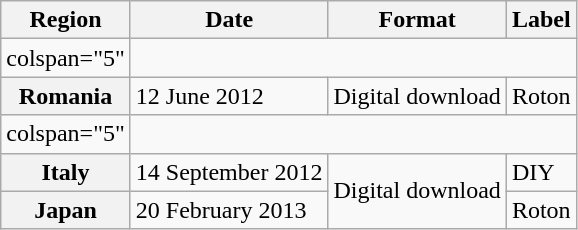<table class="wikitable plainrowheaders">
<tr>
<th>Region</th>
<th>Date</th>
<th>Format</th>
<th>Label</th>
</tr>
<tr>
<td>colspan="5" </td>
</tr>
<tr>
<th scope="row">Romania</th>
<td>12 June 2012</td>
<td>Digital download</td>
<td>Roton</td>
</tr>
<tr>
<td>colspan="5" </td>
</tr>
<tr>
<th scope="row">Italy</th>
<td>14 September 2012</td>
<td rowspan="2">Digital download</td>
<td>DIY</td>
</tr>
<tr>
<th scope="row">Japan</th>
<td>20 February 2013</td>
<td>Roton</td>
</tr>
</table>
